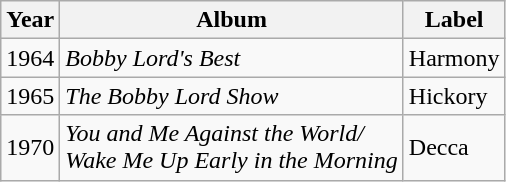<table class="wikitable">
<tr>
<th>Year</th>
<th>Album</th>
<th>Label</th>
</tr>
<tr>
<td>1964</td>
<td><em>Bobby Lord's Best</em></td>
<td>Harmony</td>
</tr>
<tr>
<td>1965</td>
<td><em>The Bobby Lord Show</em></td>
<td>Hickory</td>
</tr>
<tr>
<td>1970</td>
<td><em>You and Me Against the World/<br>Wake Me Up Early in the Morning</em></td>
<td>Decca</td>
</tr>
</table>
